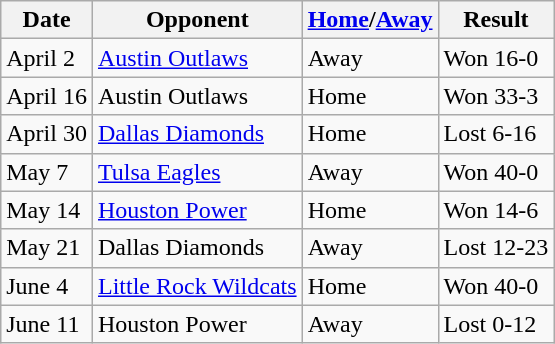<table class="wikitable">
<tr>
<th>Date</th>
<th>Opponent</th>
<th><a href='#'>Home</a>/<a href='#'>Away</a></th>
<th>Result</th>
</tr>
<tr>
<td>April 2</td>
<td><a href='#'>Austin Outlaws</a></td>
<td>Away</td>
<td>Won 16-0</td>
</tr>
<tr>
<td>April 16</td>
<td>Austin Outlaws</td>
<td>Home</td>
<td>Won 33-3</td>
</tr>
<tr>
<td>April 30</td>
<td><a href='#'>Dallas Diamonds</a></td>
<td>Home</td>
<td>Lost 6-16</td>
</tr>
<tr>
<td>May 7</td>
<td><a href='#'>Tulsa Eagles</a></td>
<td>Away</td>
<td>Won 40-0</td>
</tr>
<tr>
<td>May 14</td>
<td><a href='#'>Houston Power</a></td>
<td>Home</td>
<td>Won 14-6</td>
</tr>
<tr>
<td>May 21</td>
<td>Dallas Diamonds</td>
<td>Away</td>
<td>Lost 12-23</td>
</tr>
<tr>
<td>June 4</td>
<td><a href='#'>Little Rock Wildcats</a></td>
<td>Home</td>
<td>Won 40-0</td>
</tr>
<tr>
<td>June 11</td>
<td>Houston Power</td>
<td>Away</td>
<td>Lost 0-12</td>
</tr>
</table>
